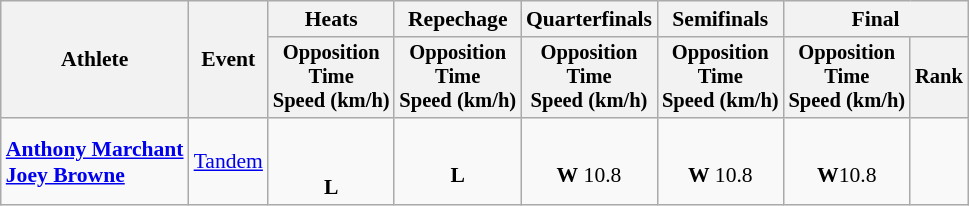<table class="wikitable" style="font-size:90%">
<tr>
<th rowspan="2">Athlete</th>
<th rowspan="2">Event</th>
<th>Heats</th>
<th>Repechage</th>
<th>Quarterfinals</th>
<th>Semifinals</th>
<th colspan=2>Final</th>
</tr>
<tr style="font-size:95%">
<th>Opposition<br>Time<br>Speed (km/h)</th>
<th>Opposition<br>Time<br>Speed (km/h)</th>
<th>Opposition<br>Time<br>Speed (km/h)</th>
<th>Opposition<br>Time<br>Speed (km/h)</th>
<th>Opposition<br>Time<br>Speed (km/h)</th>
<th>Rank</th>
</tr>
<tr align=center>
<td align=left><strong><a href='#'>Anthony Marchant</a><br><a href='#'>Joey Browne</a></strong></td>
<td align=left><a href='#'>Tandem</a></td>
<td> <br> <br><strong>L</strong></td>
<td><br><strong>L</strong></td>
<td><br><strong>W</strong> 10.8</td>
<td><br><strong>W</strong> 10.8</td>
<td><br><strong>W</strong>10.8</td>
<td></td>
</tr>
</table>
